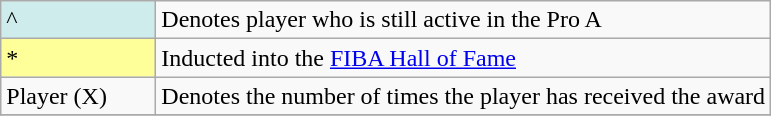<table class="wikitable">
<tr>
<td style="background-color:#CFECEC; width:6em">^</td>
<td>Denotes player who is still active in the Pro A</td>
</tr>
<tr>
<td style="background-color:#FFFF99; width:6em">*</td>
<td>Inducted into the <a href='#'>FIBA Hall of Fame</a></td>
</tr>
<tr>
<td>Player (X)</td>
<td>Denotes the number of times the player has received the award</td>
</tr>
<tr>
</tr>
</table>
